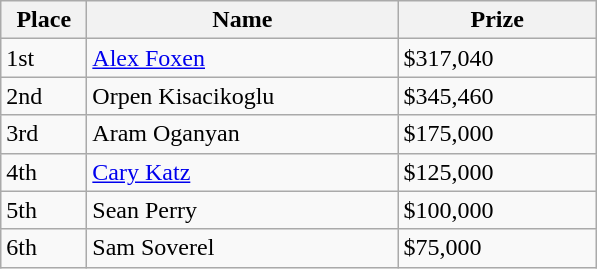<table class="wikitable">
<tr>
<th width="50">Place</th>
<th width="200">Name</th>
<th width="125">Prize</th>
</tr>
<tr>
<td>1st</td>
<td> <a href='#'>Alex Foxen</a></td>
<td>$317,040</td>
</tr>
<tr>
<td>2nd</td>
<td> Orpen Kisacikoglu</td>
<td>$345,460</td>
</tr>
<tr>
<td>3rd</td>
<td> Aram Oganyan</td>
<td>$175,000</td>
</tr>
<tr>
<td>4th</td>
<td> <a href='#'>Cary Katz</a></td>
<td>$125,000</td>
</tr>
<tr>
<td>5th</td>
<td> Sean Perry</td>
<td>$100,000</td>
</tr>
<tr>
<td>6th</td>
<td> Sam Soverel</td>
<td>$75,000</td>
</tr>
</table>
